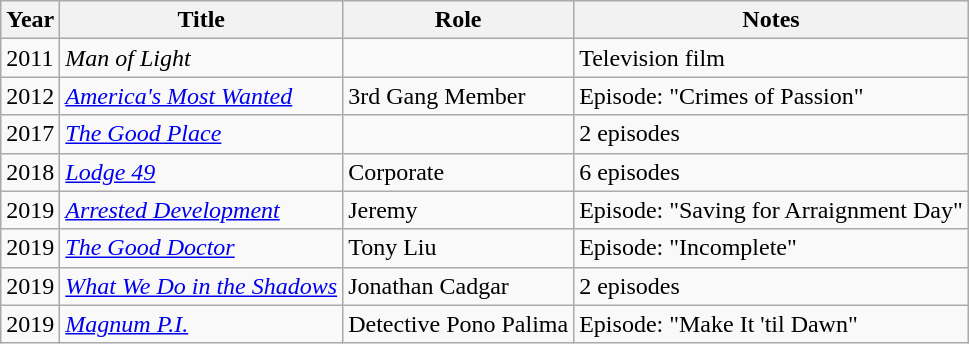<table class="wikitable sortable">
<tr>
<th>Year</th>
<th>Title</th>
<th>Role</th>
<th class="unsortable">Notes</th>
</tr>
<tr>
<td>2011</td>
<td><em>Man of Light</em></td>
<td></td>
<td>Television film</td>
</tr>
<tr>
<td>2012</td>
<td><em><a href='#'>America's Most Wanted</a></em></td>
<td>3rd Gang Member</td>
<td>Episode: "Crimes of Passion"</td>
</tr>
<tr>
<td>2017</td>
<td><em><a href='#'>The Good Place</a></em></td>
<td></td>
<td>2 episodes</td>
</tr>
<tr>
<td>2018</td>
<td><em><a href='#'>Lodge 49</a></em></td>
<td>Corporate</td>
<td>6 episodes</td>
</tr>
<tr>
<td>2019</td>
<td><em><a href='#'>Arrested Development</a></em></td>
<td>Jeremy</td>
<td>Episode: "Saving for Arraignment Day"</td>
</tr>
<tr>
<td>2019</td>
<td><em><a href='#'>The Good Doctor</a></em></td>
<td>Tony Liu</td>
<td>Episode: "Incomplete"</td>
</tr>
<tr>
<td>2019</td>
<td><em><a href='#'>What We Do in the Shadows</a></em></td>
<td>Jonathan Cadgar</td>
<td>2 episodes</td>
</tr>
<tr>
<td>2019</td>
<td><em><a href='#'>Magnum P.I.</a></em></td>
<td>Detective Pono Palima</td>
<td>Episode: "Make It 'til Dawn"</td>
</tr>
</table>
